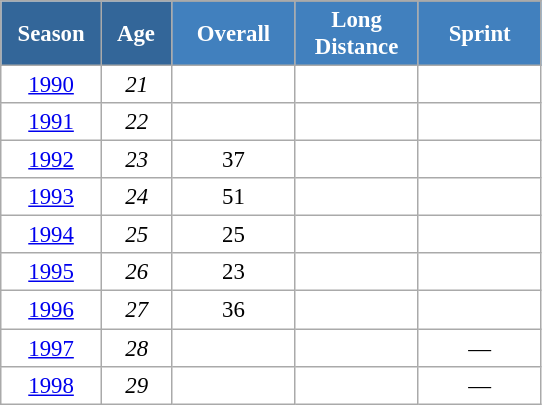<table class="wikitable" style="font-size:95%; text-align:center; border:grey solid 1px; border-collapse:collapse; background:#ffffff;">
<tr>
<th style="background-color:#369; color:white; width:60px;" rowspan="2"> Season </th>
<th style="background-color:#369; color:white; width:40px;" rowspan="2"> Age </th>
</tr>
<tr>
<th style="background-color:#4180be; color:white; width:75px;">Overall</th>
<th style="background-color:#4180be; color:white; width:75px;">Long Distance</th>
<th style="background-color:#4180be; color:white; width:75px;">Sprint</th>
</tr>
<tr>
<td><a href='#'>1990</a></td>
<td><em>21</em></td>
<td></td>
<td></td>
<td></td>
</tr>
<tr>
<td><a href='#'>1991</a></td>
<td><em>22</em></td>
<td></td>
<td></td>
<td></td>
</tr>
<tr>
<td><a href='#'>1992</a></td>
<td><em>23</em></td>
<td>37</td>
<td></td>
<td></td>
</tr>
<tr>
<td><a href='#'>1993</a></td>
<td><em>24</em></td>
<td>51</td>
<td></td>
<td></td>
</tr>
<tr>
<td><a href='#'>1994</a></td>
<td><em>25</em></td>
<td>25</td>
<td></td>
<td></td>
</tr>
<tr>
<td><a href='#'>1995</a></td>
<td><em>26</em></td>
<td>23</td>
<td></td>
<td></td>
</tr>
<tr>
<td><a href='#'>1996</a></td>
<td><em>27</em></td>
<td>36</td>
<td></td>
<td></td>
</tr>
<tr>
<td><a href='#'>1997</a></td>
<td><em>28</em></td>
<td></td>
<td></td>
<td>—</td>
</tr>
<tr>
<td><a href='#'>1998</a></td>
<td><em>29</em></td>
<td></td>
<td></td>
<td>—</td>
</tr>
</table>
